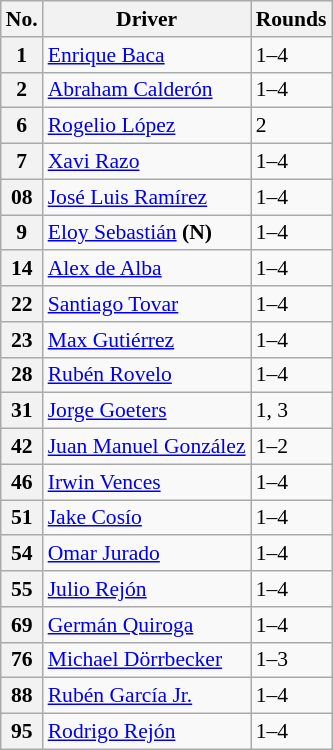<table class="wikitable" style="font-size:90%">
<tr>
<th>No.</th>
<th>Driver</th>
<th>Rounds</th>
</tr>
<tr>
<th>1</th>
<td> <a href='#'>Enrique Baca</a></td>
<td>1–4</td>
</tr>
<tr>
<th>2</th>
<td> <a href='#'>Abraham Calderón</a></td>
<td>1–4</td>
</tr>
<tr>
<th>6</th>
<td> <a href='#'>Rogelio López</a></td>
<td>2</td>
</tr>
<tr>
<th>7</th>
<td> <a href='#'>Xavi Razo</a></td>
<td>1–4</td>
</tr>
<tr>
<th>08</th>
<td> <a href='#'>José Luis Ramírez</a></td>
<td>1–4</td>
</tr>
<tr>
<th>9</th>
<td> <a href='#'>Eloy Sebastián</a> <strong>(N)</strong></td>
<td>1–4</td>
</tr>
<tr>
<th>14</th>
<td> <a href='#'>Alex de Alba</a></td>
<td>1–4</td>
</tr>
<tr>
<th>22</th>
<td> <a href='#'>Santiago Tovar</a></td>
<td>1–4</td>
</tr>
<tr>
<th>23</th>
<td> <a href='#'>Max Gutiérrez</a></td>
<td>1–4</td>
</tr>
<tr>
<th>28</th>
<td> <a href='#'>Rubén Rovelo</a></td>
<td>1–4</td>
</tr>
<tr>
<th>31</th>
<td> <a href='#'>Jorge Goeters</a></td>
<td>1, 3</td>
</tr>
<tr>
<th>42</th>
<td> <a href='#'>Juan Manuel González</a></td>
<td>1–2</td>
</tr>
<tr>
<th>46</th>
<td> <a href='#'>Irwin Vences</a></td>
<td>1–4</td>
</tr>
<tr>
<th>51</th>
<td> <a href='#'>Jake Cosío</a></td>
<td>1–4</td>
</tr>
<tr>
<th>54</th>
<td> <a href='#'>Omar Jurado</a></td>
<td>1–4</td>
</tr>
<tr>
<th>55</th>
<td> <a href='#'>Julio Rejón</a></td>
<td>1–4</td>
</tr>
<tr>
<th>69</th>
<td> <a href='#'>Germán Quiroga</a></td>
<td>1–4</td>
</tr>
<tr>
<th>76</th>
<td> <a href='#'>Michael Dörrbecker</a></td>
<td>1–3</td>
</tr>
<tr>
<th>88</th>
<td> <a href='#'>Rubén García Jr.</a></td>
<td>1–4</td>
</tr>
<tr>
<th>95</th>
<td> <a href='#'>Rodrigo Rejón</a></td>
<td>1–4</td>
</tr>
</table>
